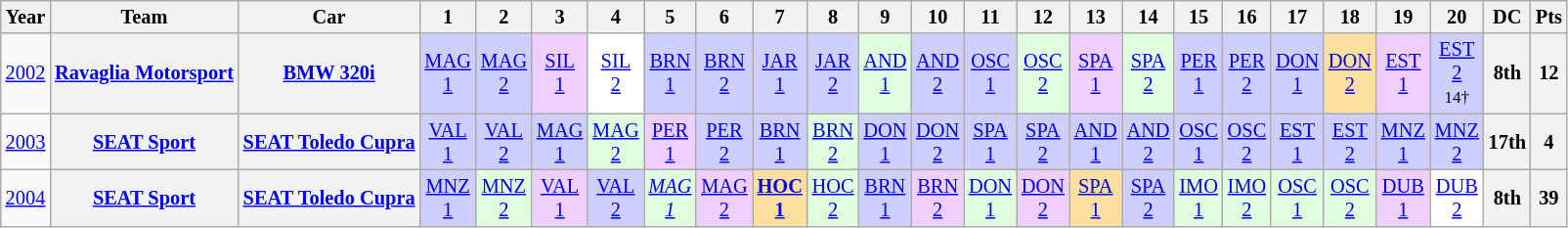<table class="wikitable" style="text-align:center; font-size:85%">
<tr>
<th>Year</th>
<th>Team</th>
<th>Car</th>
<th>1</th>
<th>2</th>
<th>3</th>
<th>4</th>
<th>5</th>
<th>6</th>
<th>7</th>
<th>8</th>
<th>9</th>
<th>10</th>
<th>11</th>
<th>12</th>
<th>13</th>
<th>14</th>
<th>15</th>
<th>16</th>
<th>17</th>
<th>18</th>
<th>19</th>
<th>20</th>
<th>DC</th>
<th>Pts</th>
</tr>
<tr>
<td><a href='#'>2002</a></td>
<th><a href='#'>Ravaglia Motorsport</a></th>
<th><a href='#'>BMW 320i</a></th>
<td style="background:#CFCFFF;"><a href='#'>MAG<br>1</a><br></td>
<td style="background:#CFCFFF;"><a href='#'>MAG<br>2</a><br></td>
<td style="background:#EFCFFF;"><a href='#'>SIL<br>1</a><br></td>
<td style="background:#FFFFFF;"><a href='#'>SIL<br>2</a><br></td>
<td style="background:#CFCFFF;"><a href='#'>BRN<br>1</a><br></td>
<td style="background:#CFCFFF;"><a href='#'>BRN<br>2</a><br></td>
<td style="background:#CFCFFF;"><a href='#'>JAR<br>1</a><br></td>
<td style="background:#CFCFFF;"><a href='#'>JAR<br>2</a><br></td>
<td style="background:#DFFFDF;"><a href='#'>AND<br>1</a><br></td>
<td style="background:#CFCFFF;"><a href='#'>AND<br>2</a><br></td>
<td style="background:#CFCFFF;"><a href='#'>OSC<br>1</a><br></td>
<td style="background:#DFFFDF;"><a href='#'>OSC<br>2</a><br></td>
<td style="background:#EFCFFF;"><a href='#'>SPA<br>1</a><br></td>
<td style="background:#DFFFDF;"><a href='#'>SPA<br>2</a><br></td>
<td style="background:#CFCFFF;"><a href='#'>PER<br>1</a><br></td>
<td style="background:#CFCFFF;"><a href='#'>PER<br>2</a><br></td>
<td style="background:#CFCFFF;"><a href='#'>DON<br>1</a><br></td>
<td style="background:#FFDF9F;"><a href='#'>DON<br>2</a><br></td>
<td style="background:#EFCFFF;"><a href='#'>EST<br>1</a><br></td>
<td style="background:#CFCFFF;"><a href='#'>EST<br>2</a><br><small>14†</small></td>
<th>8th</th>
<th>12</th>
</tr>
<tr>
<td><a href='#'>2003</a></td>
<th><a href='#'>SEAT Sport</a></th>
<th><a href='#'>SEAT Toledo Cupra</a></th>
<td style="background:#CFCFFF;"><a href='#'>VAL<br>1</a><br></td>
<td style="background:#CFCFFF;"><a href='#'>VAL<br>2</a><br></td>
<td style="background:#CFCFFF;"><a href='#'>MAG<br>1</a><br></td>
<td style="background:#DFFFDF;"><a href='#'>MAG<br>2</a><br></td>
<td style="background:#EFCFFF;"><a href='#'>PER<br>1</a><br></td>
<td style="background:#CFCFFF;"><a href='#'>PER<br>2</a><br></td>
<td style="background:#CFCFFF;"><a href='#'>BRN<br>1</a><br></td>
<td style="background:#DFFFDF;"><a href='#'>BRN<br>2</a><br></td>
<td style="background:#CFCFFF;"><a href='#'>DON<br>1</a><br></td>
<td style="background:#CFCFFF;"><a href='#'>DON<br>2</a><br></td>
<td style="background:#CFCFFF;"><a href='#'>SPA<br>1</a><br></td>
<td style="background:#CFCFFF;"><a href='#'>SPA<br>2</a><br></td>
<td style="background:#CFCFFF;"><a href='#'>AND<br>1</a><br></td>
<td style="background:#CFCFFF;"><a href='#'>AND<br>2</a><br></td>
<td style="background:#CFCFFF;"><a href='#'>OSC<br>1</a><br></td>
<td style="background:#CFCFFF;"><a href='#'>OSC<br>2</a><br></td>
<td style="background:#CFCFFF;"><a href='#'>EST<br>1</a><br></td>
<td style="background:#CFCFFF;"><a href='#'>EST<br>2</a><br></td>
<td style="background:#CFCFFF;"><a href='#'>MNZ<br>1</a><br></td>
<td style="background:#CFCFFF;"><a href='#'>MNZ<br>2</a><br></td>
<th>17th</th>
<th>4</th>
</tr>
<tr>
<td><a href='#'>2004</a></td>
<th><a href='#'>SEAT Sport</a></th>
<th><a href='#'>SEAT Toledo Cupra</a></th>
<td style="background:#CFCFFF;"><a href='#'>MNZ<br>1</a><br></td>
<td style="background:#DFFFDF;"><a href='#'>MNZ<br>2</a><br></td>
<td style="background:#EFCFFF;"><a href='#'>VAL<br>1</a><br></td>
<td style="background:#CFCFFF;"><a href='#'>VAL<br>2</a><br></td>
<td style="background:#DFFFDF;"><em><a href='#'>MAG<br>1</a></em><br></td>
<td style="background:#EFCFFF;"><a href='#'>MAG<br>2</a><br></td>
<td style="background:#FFDF9F;"><strong><a href='#'>HOC<br>1</a></strong><br></td>
<td style="background:#DFFFDF;"><a href='#'>HOC<br>2</a><br></td>
<td style="background:#CFCFFF;"><a href='#'>BRN<br>1</a><br></td>
<td style="background:#EFCFFF;"><a href='#'>BRN<br>2</a><br></td>
<td style="background:#DFFFDF;"><a href='#'>DON<br>1</a><br></td>
<td style="background:#EFCFFF;"><a href='#'>DON<br>2</a><br></td>
<td style="background:#FFDF9F;"><a href='#'>SPA<br>1</a><br></td>
<td style="background:#CFCFFF;"><a href='#'>SPA<br>2</a><br></td>
<td style="background:#DFFFDF;"><a href='#'>IMO<br>1</a><br></td>
<td style="background:#DFFFDF;"><a href='#'>IMO<br>2</a><br></td>
<td style="background:#DFFFDF;"><a href='#'>OSC<br>1</a><br></td>
<td style="background:#DFFFDF;"><a href='#'>OSC<br>2</a><br></td>
<td style="background:#EFCFFF;"><a href='#'>DUB<br>1</a><br></td>
<td style="background:#FFFFFF;"><a href='#'>DUB<br>2</a><br></td>
<th>8th</th>
<th>39</th>
</tr>
</table>
